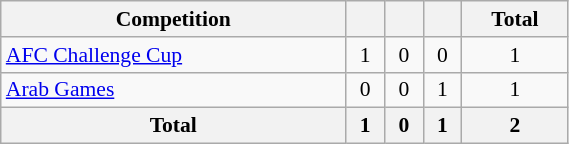<table class="wikitable" style="width:30%; font-size:90%; text-align:center;">
<tr>
<th>Competition</th>
<th></th>
<th></th>
<th></th>
<th>Total</th>
</tr>
<tr>
<td align=left><a href='#'>AFC Challenge Cup</a></td>
<td>1</td>
<td>0</td>
<td>0</td>
<td>1</td>
</tr>
<tr>
<td align="left"><a href='#'>Arab Games</a></td>
<td>0</td>
<td>0</td>
<td>1</td>
<td>1</td>
</tr>
<tr>
<th>Total</th>
<th>1</th>
<th>0</th>
<th>1</th>
<th>2</th>
</tr>
</table>
